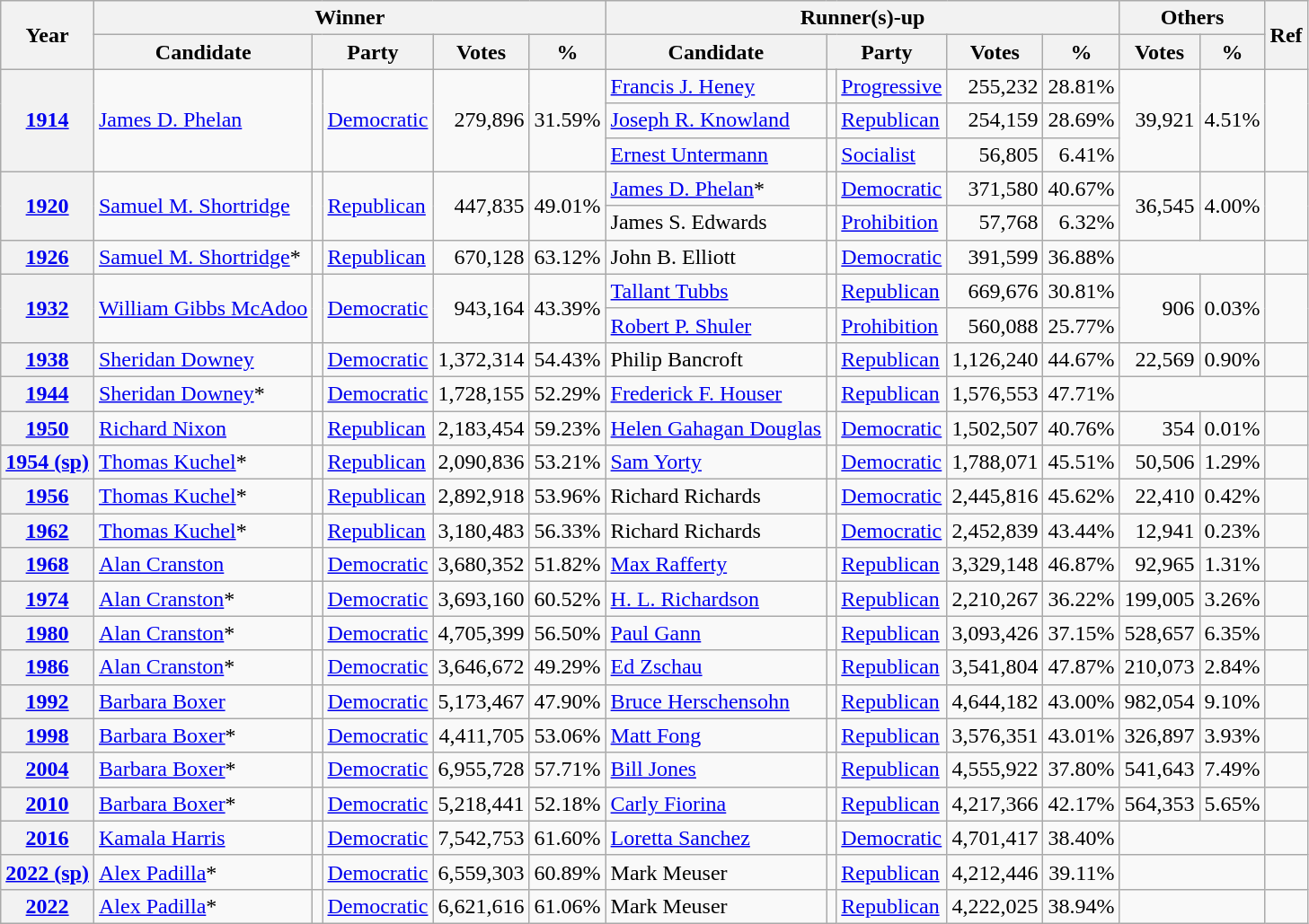<table class=wikitable style=text-align:right>
<tr>
<th rowspan=2>Year</th>
<th colspan=5>Winner</th>
<th colspan=5>Runner(s)-up</th>
<th colspan=2>Others</th>
<th rowspan=2>Ref</th>
</tr>
<tr>
<th>Candidate</th>
<th colspan=2>Party</th>
<th>Votes</th>
<th>%</th>
<th>Candidate</th>
<th colspan=2>Party</th>
<th>Votes</th>
<th>%</th>
<th>Votes</th>
<th>%</th>
</tr>
<tr>
<th rowspan=3><a href='#'>1914</a></th>
<td rowspan=3 align=left><a href='#'>James D. Phelan</a></td>
<td rowspan=3 style=background:></td>
<td rowspan=3 align=left><a href='#'>Democratic</a></td>
<td rowspan=3>279,896</td>
<td rowspan=3>31.59%</td>
<td align=left><a href='#'>Francis J. Heney</a></td>
<td style=background:></td>
<td align=left><a href='#'>Progressive</a></td>
<td>255,232</td>
<td>28.81%</td>
<td rowspan=3>39,921</td>
<td rowspan=3>4.51%</td>
<td rowspan=3 align=center></td>
</tr>
<tr>
<td align=left><a href='#'>Joseph R. Knowland</a></td>
<td style=background:></td>
<td align=left><a href='#'>Republican</a></td>
<td>254,159</td>
<td>28.69%</td>
</tr>
<tr>
<td align=left><a href='#'>Ernest Untermann</a></td>
<td style=background:></td>
<td align=left><a href='#'>Socialist</a></td>
<td>56,805</td>
<td>6.41%</td>
</tr>
<tr>
<th rowspan=2><a href='#'>1920</a></th>
<td rowspan=2 align=left><a href='#'>Samuel M. Shortridge</a></td>
<td rowspan=2 style=background:></td>
<td rowspan=2 align=left><a href='#'>Republican</a></td>
<td rowspan=2>447,835</td>
<td rowspan=2>49.01%</td>
<td align=left><a href='#'>James D. Phelan</a>*</td>
<td style=background:></td>
<td align=left><a href='#'>Democratic</a></td>
<td>371,580</td>
<td>40.67%</td>
<td rowspan=2>36,545</td>
<td rowspan=2>4.00%</td>
<td rowspan=2 align=center></td>
</tr>
<tr>
<td align=left>James S. Edwards</td>
<td style=background:></td>
<td align=left><a href='#'>Prohibition</a></td>
<td>57,768</td>
<td>6.32%</td>
</tr>
<tr>
<th><a href='#'>1926</a></th>
<td align=left><a href='#'>Samuel M. Shortridge</a>*</td>
<td style=background:></td>
<td align=left><a href='#'>Republican</a></td>
<td>670,128</td>
<td>63.12%</td>
<td align=left>John B. Elliott</td>
<td style=background:></td>
<td align=left><a href='#'>Democratic</a></td>
<td>391,599</td>
<td>36.88%</td>
<td colspan=2></td>
<td align=center></td>
</tr>
<tr>
<th rowspan=2><a href='#'>1932</a></th>
<td rowspan=2 align=left><a href='#'>William Gibbs McAdoo</a></td>
<td rowspan=2 style=background:></td>
<td rowspan=2 align=left><a href='#'>Democratic</a></td>
<td rowspan=2>943,164</td>
<td rowspan=2>43.39%</td>
<td align=left><a href='#'>Tallant Tubbs</a></td>
<td style=background:></td>
<td align=left><a href='#'>Republican</a></td>
<td>669,676</td>
<td>30.81%</td>
<td rowspan=2>906</td>
<td rowspan=2>0.03%</td>
<td rowspan=2 align=center></td>
</tr>
<tr>
<td align=left><a href='#'>Robert P. Shuler</a></td>
<td style=background:></td>
<td align=left><a href='#'>Prohibition</a></td>
<td>560,088</td>
<td>25.77%</td>
</tr>
<tr>
<th><a href='#'>1938</a></th>
<td align=left><a href='#'>Sheridan Downey</a></td>
<td style=background:></td>
<td align=left><a href='#'>Democratic</a></td>
<td>1,372,314</td>
<td>54.43%</td>
<td align=left>Philip Bancroft</td>
<td style=background:></td>
<td align=left><a href='#'>Republican</a></td>
<td>1,126,240</td>
<td>44.67%</td>
<td>22,569</td>
<td>0.90%</td>
<td align=center></td>
</tr>
<tr>
<th><a href='#'>1944</a></th>
<td align=left><a href='#'>Sheridan Downey</a>*</td>
<td style=background:></td>
<td align=left><a href='#'>Democratic</a></td>
<td>1,728,155</td>
<td>52.29%</td>
<td align=left><a href='#'>Frederick F. Houser</a></td>
<td style=background:></td>
<td align=left><a href='#'>Republican</a></td>
<td>1,576,553</td>
<td>47.71%</td>
<td colspan=2></td>
<td align=center></td>
</tr>
<tr>
<th><a href='#'>1950</a></th>
<td align=left><a href='#'>Richard Nixon</a></td>
<td style=background:></td>
<td align=left><a href='#'>Republican</a></td>
<td>2,183,454</td>
<td>59.23%</td>
<td align=left><a href='#'>Helen Gahagan Douglas</a></td>
<td style=background:></td>
<td align=left><a href='#'>Democratic</a></td>
<td>1,502,507</td>
<td>40.76%</td>
<td>354</td>
<td>0.01%</td>
<td align=center></td>
</tr>
<tr>
<th><a href='#'>1954 (sp)</a></th>
<td align=left><a href='#'>Thomas Kuchel</a>*</td>
<td style=background:></td>
<td align=left><a href='#'>Republican</a></td>
<td>2,090,836</td>
<td>53.21%</td>
<td align=left><a href='#'>Sam Yorty</a></td>
<td style=background:></td>
<td align=left><a href='#'>Democratic</a></td>
<td>1,788,071</td>
<td>45.51%</td>
<td>50,506</td>
<td>1.29%</td>
<td align=center></td>
</tr>
<tr>
<th><a href='#'>1956</a></th>
<td align=left><a href='#'>Thomas Kuchel</a>*</td>
<td style=background:></td>
<td align=left><a href='#'>Republican</a></td>
<td>2,892,918</td>
<td>53.96%</td>
<td align=left>Richard Richards</td>
<td style=background:></td>
<td align=left><a href='#'>Democratic</a></td>
<td>2,445,816</td>
<td>45.62%</td>
<td>22,410</td>
<td>0.42%</td>
<td align=center></td>
</tr>
<tr>
<th><a href='#'>1962</a></th>
<td align=left><a href='#'>Thomas Kuchel</a>*</td>
<td style=background:></td>
<td align=left><a href='#'>Republican</a></td>
<td>3,180,483</td>
<td>56.33%</td>
<td align=left>Richard Richards</td>
<td style=background:></td>
<td align=left><a href='#'>Democratic</a></td>
<td>2,452,839</td>
<td>43.44%</td>
<td>12,941</td>
<td>0.23%</td>
<td align=center></td>
</tr>
<tr>
<th><a href='#'>1968</a></th>
<td align=left><a href='#'>Alan Cranston</a></td>
<td style=background:></td>
<td align=left><a href='#'>Democratic</a></td>
<td>3,680,352</td>
<td>51.82%</td>
<td align=left><a href='#'>Max Rafferty</a></td>
<td style=background:></td>
<td align=left><a href='#'>Republican</a></td>
<td>3,329,148</td>
<td>46.87%</td>
<td>92,965</td>
<td>1.31%</td>
<td align=center></td>
</tr>
<tr>
<th><a href='#'>1974</a></th>
<td align=left><a href='#'>Alan Cranston</a>*</td>
<td style=background:></td>
<td align=left><a href='#'>Democratic</a></td>
<td>3,693,160</td>
<td>60.52%</td>
<td align=left><a href='#'>H. L. Richardson</a></td>
<td style=background:></td>
<td align=left><a href='#'>Republican</a></td>
<td>2,210,267</td>
<td>36.22%</td>
<td>199,005</td>
<td>3.26%</td>
<td align=center></td>
</tr>
<tr>
<th><a href='#'>1980</a></th>
<td align=left><a href='#'>Alan Cranston</a>*</td>
<td style=background:></td>
<td align=left><a href='#'>Democratic</a></td>
<td>4,705,399</td>
<td>56.50%</td>
<td align=left><a href='#'>Paul Gann</a></td>
<td style=background:></td>
<td align=left><a href='#'>Republican</a></td>
<td>3,093,426</td>
<td>37.15%</td>
<td>528,657</td>
<td>6.35%</td>
<td align=center></td>
</tr>
<tr>
<th><a href='#'>1986</a></th>
<td align=left><a href='#'>Alan Cranston</a>*</td>
<td style=background:></td>
<td align=left><a href='#'>Democratic</a></td>
<td>3,646,672</td>
<td>49.29%</td>
<td align=left><a href='#'>Ed Zschau</a></td>
<td style=background:></td>
<td align=left><a href='#'>Republican</a></td>
<td>3,541,804</td>
<td>47.87%</td>
<td>210,073</td>
<td>2.84%</td>
<td align=center></td>
</tr>
<tr>
<th><a href='#'>1992</a></th>
<td align=left><a href='#'>Barbara Boxer</a></td>
<td style=background:></td>
<td align=left><a href='#'>Democratic</a></td>
<td>5,173,467</td>
<td>47.90%</td>
<td align=left><a href='#'>Bruce Herschensohn</a></td>
<td style=background:></td>
<td align=left><a href='#'>Republican</a></td>
<td>4,644,182</td>
<td>43.00%</td>
<td>982,054</td>
<td>9.10%</td>
<td align=center></td>
</tr>
<tr>
<th><a href='#'>1998</a></th>
<td align=left><a href='#'>Barbara Boxer</a>*</td>
<td style=background:></td>
<td align=left><a href='#'>Democratic</a></td>
<td>4,411,705</td>
<td>53.06%</td>
<td align=left><a href='#'>Matt Fong</a></td>
<td style=background:></td>
<td align=left><a href='#'>Republican</a></td>
<td>3,576,351</td>
<td>43.01%</td>
<td>326,897</td>
<td>3.93%</td>
<td align=center></td>
</tr>
<tr>
<th><a href='#'>2004</a></th>
<td align=left><a href='#'>Barbara Boxer</a>*</td>
<td style=background:></td>
<td align=left><a href='#'>Democratic</a></td>
<td>6,955,728</td>
<td>57.71%</td>
<td align=left><a href='#'>Bill Jones</a></td>
<td style=background:></td>
<td align=left><a href='#'>Republican</a></td>
<td>4,555,922</td>
<td>37.80%</td>
<td>541,643</td>
<td>7.49%</td>
<td align=center></td>
</tr>
<tr>
<th><a href='#'>2010</a></th>
<td align=left><a href='#'>Barbara Boxer</a>*</td>
<td style=background:></td>
<td align=left><a href='#'>Democratic</a></td>
<td>5,218,441</td>
<td>52.18%</td>
<td align=left><a href='#'>Carly Fiorina</a></td>
<td style=background:></td>
<td align=left><a href='#'>Republican</a></td>
<td>4,217,366</td>
<td>42.17%</td>
<td>564,353</td>
<td>5.65%</td>
<td align=center></td>
</tr>
<tr>
<th><a href='#'>2016</a></th>
<td align=left><a href='#'>Kamala Harris</a></td>
<td style=background:></td>
<td align=left><a href='#'>Democratic</a></td>
<td>7,542,753</td>
<td>61.60%</td>
<td align=left><a href='#'>Loretta Sanchez</a></td>
<td style=background:></td>
<td align=left><a href='#'>Democratic</a></td>
<td>4,701,417</td>
<td>38.40%</td>
<td colspan=2></td>
<td align=center></td>
</tr>
<tr>
<th><a href='#'>2022 (sp)</a></th>
<td align=left><a href='#'>Alex Padilla</a>*</td>
<td style=background:></td>
<td align=left><a href='#'>Democratic</a></td>
<td>6,559,303</td>
<td>60.89%</td>
<td align=left>Mark Meuser</td>
<td style=background:></td>
<td align=left><a href='#'>Republican</a></td>
<td>4,212,446</td>
<td>39.11%</td>
<td colspan=2></td>
<td align=center></td>
</tr>
<tr>
<th><a href='#'>2022</a></th>
<td align=left><a href='#'>Alex Padilla</a>*</td>
<td style=background:></td>
<td align=left><a href='#'>Democratic</a></td>
<td>6,621,616</td>
<td>61.06%</td>
<td align=left>Mark Meuser</td>
<td style=background:></td>
<td align=left><a href='#'>Republican</a></td>
<td>4,222,025</td>
<td>38.94%</td>
<td colspan=2></td>
<td align=center></td>
</tr>
</table>
